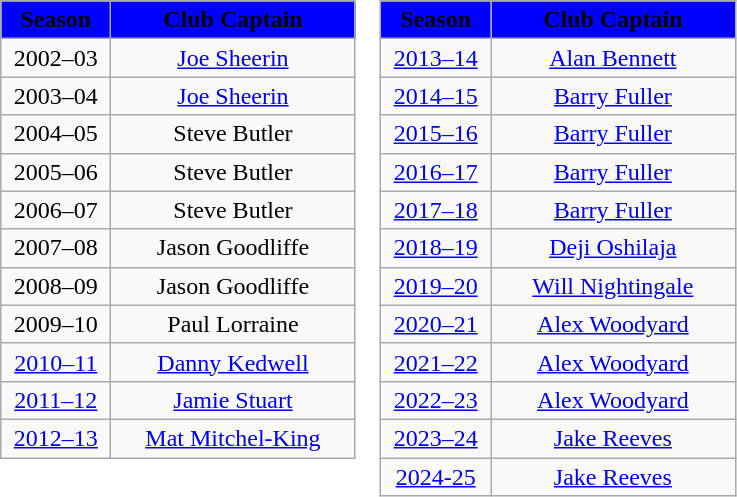<table border=0 cellpadding=0 cellspacing=0>
<tr>
<td valign="top"><br><table class="wikitable" border="1" style="text-align:center">
<tr>
<th style="background: #0000FF;"  width="66"><span>Season</span></th>
<th style="background: #0000FF;"  width="155.5"><span>Club Captain</span></th>
</tr>
<tr>
<td align="center">2002–03</td>
<td> <a href='#'>Joe Sheerin</a></td>
</tr>
<tr>
<td align="center">2003–04</td>
<td> <a href='#'>Joe Sheerin</a></td>
</tr>
<tr>
<td align="center">2004–05</td>
<td> Steve Butler</td>
</tr>
<tr>
<td align="center">2005–06</td>
<td> Steve Butler</td>
</tr>
<tr>
<td align="center">2006–07</td>
<td> Steve Butler</td>
</tr>
<tr>
<td align="center">2007–08</td>
<td> Jason Goodliffe</td>
</tr>
<tr>
<td align="center">2008–09</td>
<td> Jason Goodliffe</td>
</tr>
<tr>
<td align="center">2009–10</td>
<td> Paul Lorraine</td>
</tr>
<tr>
<td align="center"><a href='#'>2010–11</a></td>
<td> <a href='#'>Danny Kedwell</a></td>
</tr>
<tr>
<td align="center"><a href='#'>2011–12</a></td>
<td> <a href='#'>Jamie Stuart</a></td>
</tr>
<tr>
<td align="center"><a href='#'>2012–13</a></td>
<td> <a href='#'>Mat Mitchel-King</a></td>
</tr>
</table>
</td>
<td valign="top"><br><table class="wikitable" style="text-align: center">
<tr>
<th style="background: #0000FF;"  width="66"><span>Season</span></th>
<th style="background: #0000FF;"  width="155.5"><span>Club Captain</span></th>
</tr>
<tr>
<td align="center"><a href='#'>2013–14</a></td>
<td> <a href='#'>Alan Bennett</a></td>
</tr>
<tr>
<td align="center"><a href='#'>2014–15</a></td>
<td> <a href='#'>Barry Fuller</a></td>
</tr>
<tr>
<td align="center"><a href='#'>2015–16</a></td>
<td> <a href='#'>Barry Fuller</a></td>
</tr>
<tr>
<td align="center"><a href='#'>2016–17</a></td>
<td> <a href='#'>Barry Fuller</a></td>
</tr>
<tr>
<td align="center"><a href='#'>2017–18</a></td>
<td> <a href='#'>Barry Fuller</a></td>
</tr>
<tr>
<td align="center"><a href='#'>2018–19</a></td>
<td> <a href='#'>Deji Oshilaja</a></td>
</tr>
<tr>
<td align="center"><a href='#'>2019–20</a></td>
<td> <a href='#'>Will Nightingale</a></td>
</tr>
<tr>
<td align="center"><a href='#'>2020–21</a></td>
<td> <a href='#'>Alex Woodyard</a></td>
</tr>
<tr>
<td align="center"><a href='#'>2021–22</a></td>
<td> <a href='#'>Alex Woodyard</a></td>
</tr>
<tr>
<td align="center"><a href='#'>2022–23</a></td>
<td> <a href='#'>Alex Woodyard</a></td>
</tr>
<tr>
<td align="center"><a href='#'>2023–24</a></td>
<td> <a href='#'>Jake Reeves</a></td>
</tr>
<tr>
<td align="center"><a href='#'>2024-25</a></td>
<td> <a href='#'>Jake Reeves</a></td>
</tr>
</table>
</td>
</tr>
</table>
